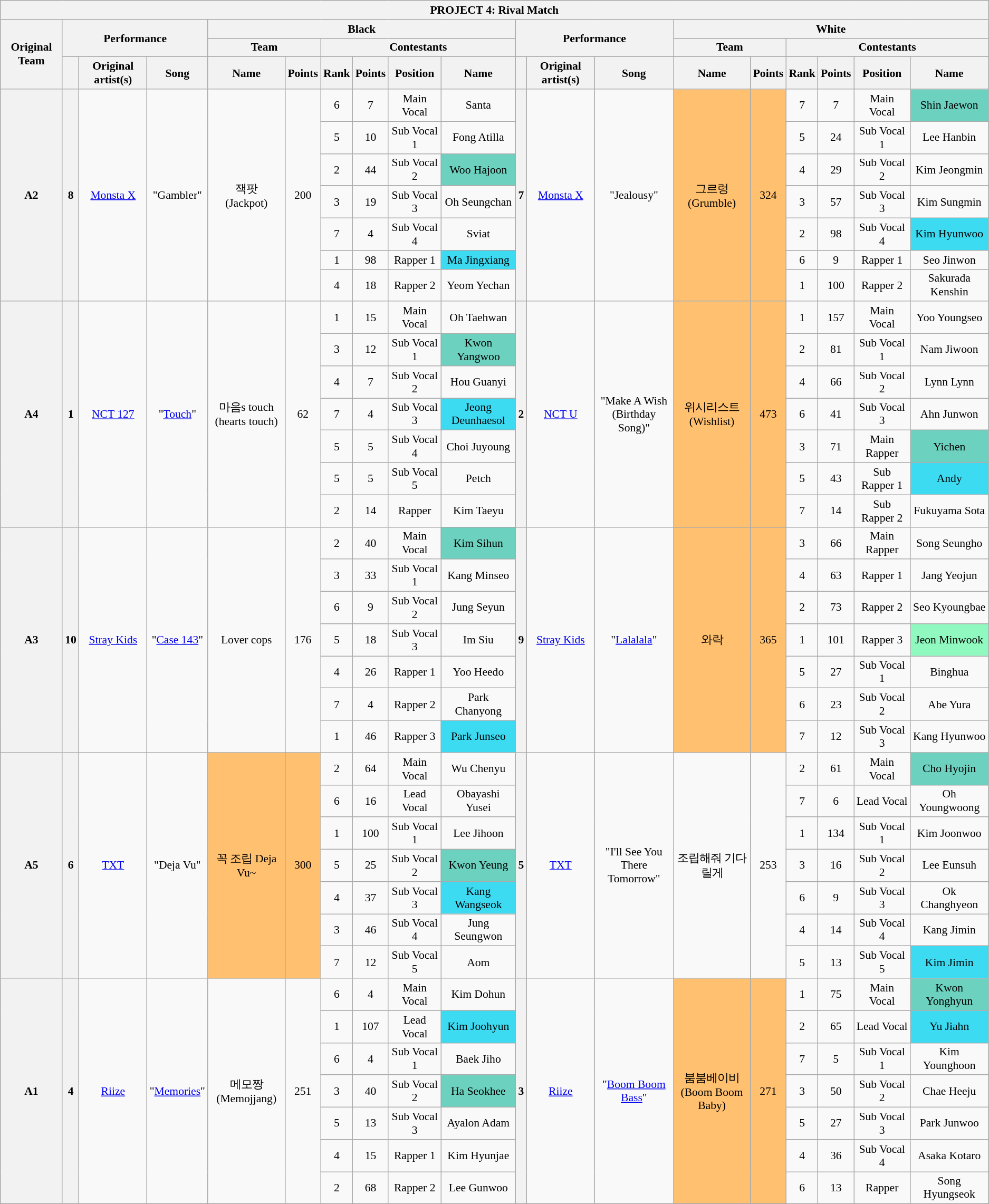<table class="wikitable sortable mw-collapsible mw-collapsed" style="font-size:90%; text-align:center; ">
<tr>
<th colspan="19">PROJECT 4: Rival Match</th>
</tr>
<tr>
<th rowspan="3">Original Team</th>
<th colspan="3" rowspan="2">Performance</th>
<th colspan="6">Black</th>
<th colspan="3" rowspan="2">Performance</th>
<th colspan="6">White</th>
</tr>
<tr>
<th colspan="2">Team</th>
<th colspan="4">Contestants</th>
<th colspan="2">Team</th>
<th colspan="4">Contestants</th>
</tr>
<tr>
<th></th>
<th>Original artist(s)</th>
<th>Song</th>
<th>Name</th>
<th>Points</th>
<th>Rank</th>
<th>Points</th>
<th>Position</th>
<th>Name</th>
<th></th>
<th>Original artist(s)</th>
<th>Song</th>
<th>Name</th>
<th>Points</th>
<th>Rank</th>
<th>Points</th>
<th>Position</th>
<th>Name</th>
</tr>
<tr>
<th rowspan="7">A2</th>
<th rowspan="7">8</th>
<td rowspan="7"><a href='#'>Monsta X</a></td>
<td rowspan="7">"Gambler"</td>
<td rowspan="7">잭팟 <br> (Jackpot)</td>
<td rowspan="7">200</td>
<td>6</td>
<td>7</td>
<td>Main Vocal</td>
<td>Santa</td>
<th rowspan="7">7</th>
<td rowspan="7"><a href='#'>Monsta X</a></td>
<td rowspan="7">"Jealousy"</td>
<td rowspan="7" style="background:#FFC06F">그르렁<br>(Grumble)</td>
<td rowspan="7" style="background:#FFC06F">324</td>
<td>7</td>
<td>7</td>
<td>Main Vocal</td>
<td style="background:#6CD1BF">Shin Jaewon</td>
</tr>
<tr>
<td>5</td>
<td>10</td>
<td>Sub Vocal 1</td>
<td>Fong Atilla</td>
<td>5</td>
<td>24</td>
<td>Sub Vocal 1</td>
<td>Lee Hanbin</td>
</tr>
<tr>
<td>2</td>
<td>44</td>
<td>Sub Vocal 2</td>
<td style="background:#6CD1BF">Woo Hajoon</td>
<td>4</td>
<td>29</td>
<td>Sub Vocal 2</td>
<td>Kim Jeongmin</td>
</tr>
<tr>
<td>3</td>
<td>19</td>
<td>Sub Vocal 3</td>
<td>Oh Seungchan</td>
<td>3</td>
<td>57</td>
<td>Sub Vocal 3</td>
<td>Kim Sungmin</td>
</tr>
<tr>
<td>7</td>
<td>4</td>
<td>Sub Vocal 4</td>
<td>Sviat</td>
<td>2</td>
<td>98</td>
<td>Sub Vocal 4</td>
<td style="background:#3cdbf2">Kim Hyunwoo</td>
</tr>
<tr>
<td>1</td>
<td>98</td>
<td>Rapper 1</td>
<td style="background:#3cdbf2">Ma Jingxiang</td>
<td>6</td>
<td>9</td>
<td>Rapper 1</td>
<td>Seo Jinwon</td>
</tr>
<tr>
<td>4</td>
<td>18</td>
<td>Rapper 2</td>
<td>Yeom Yechan</td>
<td>1</td>
<td>100</td>
<td>Rapper 2</td>
<td>Sakurada Kenshin</td>
</tr>
<tr>
<th rowspan="7">A4</th>
<th rowspan="7">1</th>
<td rowspan="7"><a href='#'>NCT 127</a></td>
<td rowspan="7">"<a href='#'>Touch</a>"</td>
<td rowspan="7">마음s touch<br>(hearts touch)</td>
<td rowspan="7">62</td>
<td>1</td>
<td>15</td>
<td>Main Vocal</td>
<td>Oh Taehwan</td>
<th rowspan="7">2</th>
<td rowspan="7"><a href='#'>NCT U</a></td>
<td rowspan="7">"Make A Wish<br>(Birthday Song)"</td>
<td rowspan="7" style="background:#FFC06F">위시리스트<br>(Wishlist)</td>
<td rowspan="7" style="background:#FFC06F">473</td>
<td>1</td>
<td>157</td>
<td>Main Vocal</td>
<td>Yoo Youngseo</td>
</tr>
<tr>
<td>3</td>
<td>12</td>
<td>Sub Vocal 1</td>
<td style="background:#6CD1BF">Kwon Yangwoo</td>
<td>2</td>
<td>81</td>
<td>Sub Vocal 1</td>
<td>Nam Jiwoon</td>
</tr>
<tr>
<td>4</td>
<td>7</td>
<td>Sub Vocal 2</td>
<td>Hou Guanyi</td>
<td>4</td>
<td>66</td>
<td>Sub Vocal 2</td>
<td>Lynn Lynn</td>
</tr>
<tr>
<td>7</td>
<td>4</td>
<td>Sub Vocal 3</td>
<td style="background:#3cdbf2">Jeong Deunhaesol</td>
<td>6</td>
<td>41</td>
<td>Sub Vocal 3</td>
<td>Ahn Junwon</td>
</tr>
<tr>
<td>5</td>
<td>5</td>
<td>Sub Vocal 4</td>
<td>Choi Juyoung</td>
<td>3</td>
<td>71</td>
<td>Main Rapper</td>
<td style="background:#6CD1BF">Yichen</td>
</tr>
<tr>
<td>5</td>
<td>5</td>
<td>Sub Vocal 5</td>
<td>Petch</td>
<td>5</td>
<td>43</td>
<td>Sub Rapper 1</td>
<td style="background:#3cdbf2">Andy</td>
</tr>
<tr>
<td>2</td>
<td>14</td>
<td>Rapper</td>
<td>Kim Taeyu</td>
<td>7</td>
<td>14</td>
<td>Sub Rapper 2</td>
<td>Fukuyama Sota</td>
</tr>
<tr>
<th rowspan="7">A3</th>
<th rowspan="7">10</th>
<td rowspan="7"><a href='#'>Stray Kids</a></td>
<td rowspan="7">"<a href='#'>Case 143</a>"</td>
<td rowspan="7">Lover cops</td>
<td rowspan="7">176</td>
<td>2</td>
<td>40</td>
<td>Main Vocal</td>
<td style="background:#6CD1BF">Kim Sihun</td>
<th rowspan="7">9</th>
<td rowspan="7"><a href='#'>Stray Kids</a></td>
<td rowspan="7">"<a href='#'>Lalalala</a>"</td>
<td rowspan="7" style="background:#FFC06F">와락</td>
<td rowspan="7" style="background:#FFC06F">365</td>
<td>3</td>
<td>66</td>
<td>Main Rapper</td>
<td>Song Seungho</td>
</tr>
<tr>
<td>3</td>
<td>33</td>
<td>Sub Vocal 1</td>
<td>Kang Minseo</td>
<td>4</td>
<td>63</td>
<td>Rapper 1</td>
<td>Jang Yeojun</td>
</tr>
<tr>
<td>6</td>
<td>9</td>
<td>Sub Vocal 2</td>
<td>Jung Seyun</td>
<td>2</td>
<td>73</td>
<td>Rapper 2</td>
<td>Seo Kyoungbae</td>
</tr>
<tr>
<td>5</td>
<td>18</td>
<td>Sub Vocal 3</td>
<td>Im Siu</td>
<td>1</td>
<td>101</td>
<td>Rapper 3</td>
<td style="background:#90F9C0 ">Jeon Minwook</td>
</tr>
<tr>
<td>4</td>
<td>26</td>
<td>Rapper 1</td>
<td>Yoo Heedo</td>
<td>5</td>
<td>27</td>
<td>Sub Vocal 1</td>
<td>Binghua</td>
</tr>
<tr>
<td>7</td>
<td>4</td>
<td>Rapper 2</td>
<td>Park Chanyong</td>
<td>6</td>
<td>23</td>
<td>Sub Vocal 2</td>
<td>Abe Yura</td>
</tr>
<tr>
<td>1</td>
<td>46</td>
<td>Rapper 3</td>
<td style="background:#3cdbf2">Park Junseo</td>
<td>7</td>
<td>12</td>
<td>Sub Vocal 3</td>
<td>Kang Hyunwoo</td>
</tr>
<tr>
<th rowspan="7">A5</th>
<th rowspan="7">6</th>
<td rowspan="7"><a href='#'>TXT</a></td>
<td rowspan="7">"Deja Vu"</td>
<td rowspan="7" style="background:#FFC06F">꼭 조립 Deja Vu~</td>
<td rowspan="7" style="background:#FFC06F">300</td>
<td>2</td>
<td>64</td>
<td>Main Vocal</td>
<td>Wu Chenyu</td>
<th rowspan="7">5</th>
<td rowspan="7"><a href='#'>TXT</a></td>
<td rowspan="7">"I'll See You<br>There Tomorrow"</td>
<td rowspan="7">조립해줘 기다릴게</td>
<td rowspan="7">253</td>
<td>2</td>
<td>61</td>
<td>Main Vocal</td>
<td style="background:#6CD1BF">Cho Hyojin</td>
</tr>
<tr>
<td>6</td>
<td>16</td>
<td>Lead Vocal</td>
<td>Obayashi Yusei</td>
<td>7</td>
<td>6</td>
<td>Lead Vocal</td>
<td>Oh Youngwoong</td>
</tr>
<tr>
<td>1</td>
<td>100</td>
<td>Sub Vocal 1</td>
<td>Lee Jihoon</td>
<td>1</td>
<td>134</td>
<td>Sub Vocal 1</td>
<td>Kim Joonwoo</td>
</tr>
<tr>
<td>5</td>
<td>25</td>
<td>Sub Vocal 2</td>
<td style="background:#6CD1BF">Kwon Yeung</td>
<td>3</td>
<td>16</td>
<td>Sub Vocal 2</td>
<td>Lee Eunsuh</td>
</tr>
<tr>
<td>4</td>
<td>37</td>
<td>Sub Vocal 3</td>
<td style="background:#3cdbf2">Kang Wangseok</td>
<td>6</td>
<td>9</td>
<td>Sub Vocal 3</td>
<td>Ok Changhyeon</td>
</tr>
<tr>
<td>3</td>
<td>46</td>
<td>Sub Vocal 4</td>
<td>Jung Seungwon</td>
<td>4</td>
<td>14</td>
<td>Sub Vocal 4</td>
<td>Kang Jimin</td>
</tr>
<tr>
<td>7</td>
<td>12</td>
<td>Sub Vocal 5</td>
<td>Aom</td>
<td>5</td>
<td>13</td>
<td>Sub Vocal 5</td>
<td style="background:#3cdbf2">Kim Jimin</td>
</tr>
<tr>
<th rowspan="7">A1</th>
<th rowspan="7">4</th>
<td rowspan="7"><a href='#'>Riize</a></td>
<td rowspan="7">"<a href='#'>Memories</a>"</td>
<td rowspan="7">메모짱<br>(Memojjang)</td>
<td rowspan="7">251</td>
<td>6</td>
<td>4</td>
<td>Main Vocal</td>
<td>Kim Dohun</td>
<th rowspan="7">3</th>
<td rowspan="7"><a href='#'>Riize</a></td>
<td rowspan="7">"<a href='#'>Boom Boom Bass</a>"</td>
<td rowspan="7" style="background:#FFC06F">붐붐베이비<br>(Boom Boom Baby)</td>
<td rowspan="7" style="background:#FFC06F">271</td>
<td>1</td>
<td>75</td>
<td>Main Vocal</td>
<td style="background:#6CD1BF">Kwon Yonghyun</td>
</tr>
<tr>
<td>1</td>
<td>107</td>
<td>Lead Vocal</td>
<td style="background:#3cdbf2">Kim Joohyun</td>
<td>2</td>
<td>65</td>
<td>Lead Vocal</td>
<td style="background:#3cdbf2">Yu Jiahn</td>
</tr>
<tr>
<td>6</td>
<td>4</td>
<td>Sub Vocal 1</td>
<td>Baek Jiho</td>
<td>7</td>
<td>5</td>
<td>Sub Vocal 1</td>
<td>Kim Younghoon</td>
</tr>
<tr>
<td>3</td>
<td>40</td>
<td>Sub Vocal 2</td>
<td style="background:#6CD1BF">Ha Seokhee</td>
<td>3</td>
<td>50</td>
<td>Sub Vocal 2</td>
<td>Chae Heeju</td>
</tr>
<tr>
<td>5</td>
<td>13</td>
<td>Sub Vocal 3</td>
<td>Ayalon Adam</td>
<td>5</td>
<td>27</td>
<td>Sub Vocal 3</td>
<td>Park Junwoo</td>
</tr>
<tr>
<td>4</td>
<td>15</td>
<td>Rapper 1</td>
<td>Kim Hyunjae</td>
<td>4</td>
<td>36</td>
<td>Sub Vocal 4</td>
<td>Asaka Kotaro</td>
</tr>
<tr>
<td>2</td>
<td>68</td>
<td>Rapper 2</td>
<td>Lee Gunwoo</td>
<td>6</td>
<td>13</td>
<td>Rapper</td>
<td>Song Hyungseok</td>
</tr>
</table>
